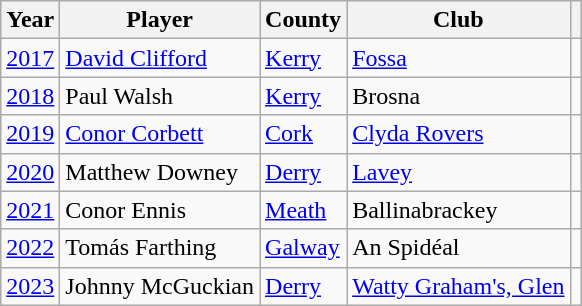<table class="wikitable">
<tr>
<th>Year</th>
<th>Player</th>
<th>County</th>
<th>Club</th>
<th></th>
</tr>
<tr>
<td><a href='#'>2017</a></td>
<td><a href='#'>David Clifford</a></td>
<td><a href='#'>Kerry</a></td>
<td><a href='#'>Fossa</a></td>
<td></td>
</tr>
<tr>
<td><a href='#'>2018</a></td>
<td>Paul Walsh</td>
<td><a href='#'>Kerry</a></td>
<td>Brosna</td>
<td></td>
</tr>
<tr>
<td><a href='#'>2019</a></td>
<td><a href='#'>Conor Corbett</a></td>
<td><a href='#'>Cork</a></td>
<td><a href='#'>Clyda Rovers</a></td>
<td></td>
</tr>
<tr>
<td><a href='#'>2020</a></td>
<td>Matthew Downey</td>
<td><a href='#'>Derry</a></td>
<td><a href='#'>Lavey</a></td>
<td></td>
</tr>
<tr>
<td><a href='#'>2021</a></td>
<td>Conor Ennis</td>
<td><a href='#'>Meath</a></td>
<td>Ballinabrackey</td>
<td></td>
</tr>
<tr>
<td><a href='#'>2022</a></td>
<td>Tomás Farthing</td>
<td><a href='#'>Galway</a></td>
<td>An Spidéal</td>
<td></td>
</tr>
<tr>
<td><a href='#'>2023</a></td>
<td>Johnny McGuckian</td>
<td><a href='#'>Derry</a></td>
<td><a href='#'>Watty Graham's, Glen</a></td>
<td></td>
</tr>
</table>
